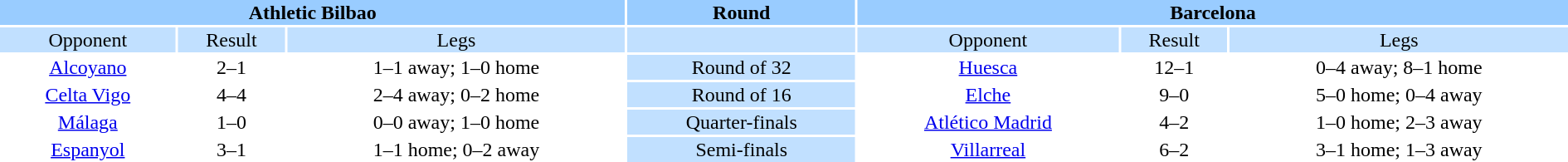<table width="100%" style="text-align:center">
<tr valign=top bgcolor=#99ccff>
<th colspan=3 style="width:1*">Athletic Bilbao</th>
<th><strong>Round</strong></th>
<th colspan=3 style="width:1*">Barcelona</th>
</tr>
<tr valign=top bgcolor=#c1e0ff>
<td>Opponent</td>
<td>Result</td>
<td>Legs</td>
<td bgcolor=#c1e0ff></td>
<td>Opponent</td>
<td>Result</td>
<td>Legs</td>
</tr>
<tr>
<td><a href='#'>Alcoyano</a></td>
<td>2–1</td>
<td>1–1 away; 1–0 home</td>
<td bgcolor="#c1e0ff">Round of 32</td>
<td><a href='#'>Huesca</a></td>
<td>12–1</td>
<td>0–4 away; 8–1 home</td>
</tr>
<tr>
<td><a href='#'>Celta Vigo</a></td>
<td>4–4</td>
<td>2–4 away; 0–2 home</td>
<td bgcolor="#c1e0ff">Round of 16</td>
<td><a href='#'>Elche</a></td>
<td>9–0</td>
<td>5–0 home; 0–4 away</td>
</tr>
<tr>
<td><a href='#'>Málaga</a></td>
<td>1–0</td>
<td>0–0 away; 1–0 home</td>
<td bgcolor="#c1e0ff">Quarter-finals</td>
<td><a href='#'>Atlético Madrid</a></td>
<td>4–2</td>
<td>1–0 home; 2–3 away</td>
</tr>
<tr>
<td><a href='#'>Espanyol</a></td>
<td>3–1</td>
<td>1–1 home; 0–2 away</td>
<td bgcolor="#c1e0ff">Semi-finals</td>
<td><a href='#'>Villarreal</a></td>
<td>6–2</td>
<td>3–1 home; 1–3 away</td>
</tr>
</table>
